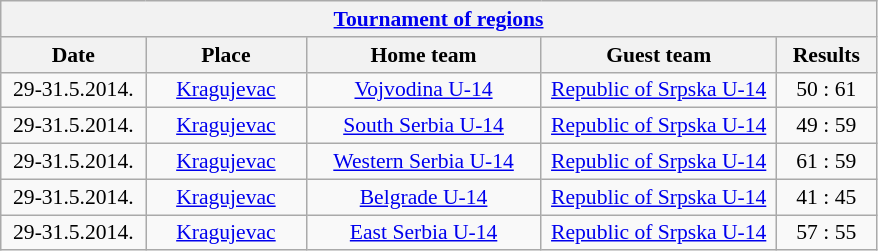<table class="wikitable" style="text-align: center;font-size:90%;">
<tr>
<th colspan=5><a href='#'>Tournament of regions</a></th>
</tr>
<tr>
<th width=90>Date</th>
<th width=100>Place</th>
<th width=150>Home team</th>
<th width=150>Guest team</th>
<th width=60>Results</th>
</tr>
<tr>
<td>29-31.5.2014.</td>
<td><a href='#'>Kragujevac</a></td>
<td> <a href='#'>Vojvodina U-14</a></td>
<td><a href='#'>Republic of Srpska U-14</a></td>
<td>50 : 61</td>
</tr>
<tr>
<td>29-31.5.2014.</td>
<td><a href='#'>Kragujevac</a></td>
<td> <a href='#'>South Serbia U-14</a></td>
<td><a href='#'>Republic of Srpska U-14</a></td>
<td>49 : 59</td>
</tr>
<tr>
<td>29-31.5.2014.</td>
<td><a href='#'>Kragujevac</a></td>
<td> <a href='#'>Western Serbia U-14</a></td>
<td><a href='#'>Republic of Srpska U-14</a></td>
<td>61 : 59</td>
</tr>
<tr>
<td>29-31.5.2014.</td>
<td><a href='#'>Kragujevac</a></td>
<td> <a href='#'>Belgrade U-14</a></td>
<td><a href='#'>Republic of Srpska U-14</a></td>
<td>41 : 45</td>
</tr>
<tr>
<td>29-31.5.2014.</td>
<td><a href='#'>Kragujevac</a></td>
<td> <a href='#'>East Serbia U-14</a></td>
<td><a href='#'>Republic of Srpska U-14</a></td>
<td>57 : 55</td>
</tr>
</table>
